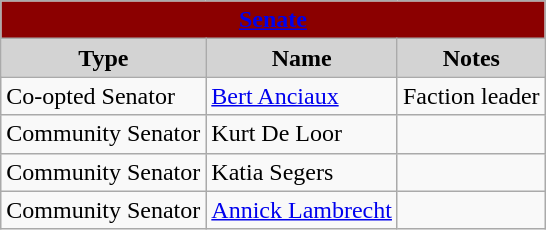<table class="wikitable">
<tr>
<th style="background:darkRed;" colspan="3"><a href='#'><span>Senate</span></a></th>
</tr>
<tr>
<th style="background:LightGrey;">Type</th>
<th style="background:LightGrey;">Name</th>
<th style="background:LightGrey;">Notes</th>
</tr>
<tr>
<td>Co-opted Senator</td>
<td> <a href='#'>Bert Anciaux</a></td>
<td>Faction leader</td>
</tr>
<tr>
<td>Community Senator</td>
<td> Kurt De Loor</td>
<td></td>
</tr>
<tr>
<td>Community Senator</td>
<td> Katia Segers</td>
<td></td>
</tr>
<tr>
<td>Community Senator</td>
<td> <a href='#'>Annick Lambrecht</a></td>
<td></td>
</tr>
</table>
